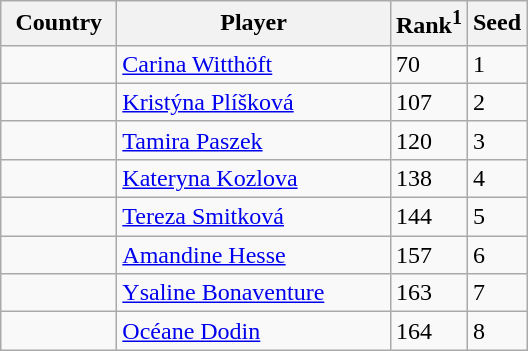<table class="sortable wikitable">
<tr>
<th width="70">Country</th>
<th width="175">Player</th>
<th>Rank<sup>1</sup></th>
<th>Seed</th>
</tr>
<tr>
<td></td>
<td><a href='#'>Carina Witthöft</a></td>
<td>70</td>
<td>1</td>
</tr>
<tr>
<td></td>
<td><a href='#'>Kristýna Plíšková</a></td>
<td>107</td>
<td>2</td>
</tr>
<tr>
<td></td>
<td><a href='#'>Tamira Paszek</a></td>
<td>120</td>
<td>3</td>
</tr>
<tr>
<td></td>
<td><a href='#'>Kateryna Kozlova</a></td>
<td>138</td>
<td>4</td>
</tr>
<tr>
<td></td>
<td><a href='#'>Tereza Smitková</a></td>
<td>144</td>
<td>5</td>
</tr>
<tr>
<td></td>
<td><a href='#'>Amandine Hesse</a></td>
<td>157</td>
<td>6</td>
</tr>
<tr>
<td></td>
<td><a href='#'>Ysaline Bonaventure</a></td>
<td>163</td>
<td>7</td>
</tr>
<tr>
<td></td>
<td><a href='#'>Océane Dodin</a></td>
<td>164</td>
<td>8</td>
</tr>
</table>
